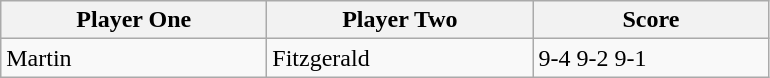<table class="wikitable">
<tr>
<th width=170>Player One</th>
<th width=170>Player Two</th>
<th width=150>Score</th>
</tr>
<tr>
<td> Martin</td>
<td> Fitzgerald</td>
<td>9-4 9-2 9-1</td>
</tr>
</table>
